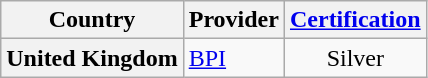<table class="wikitable plainrowheaders">
<tr>
<th>Country</th>
<th>Provider</th>
<th><a href='#'>Certification</a></th>
</tr>
<tr>
<th scope="row">United Kingdom</th>
<td><a href='#'>BPI</a></td>
<td style="text-align:center;">Silver</td>
</tr>
</table>
